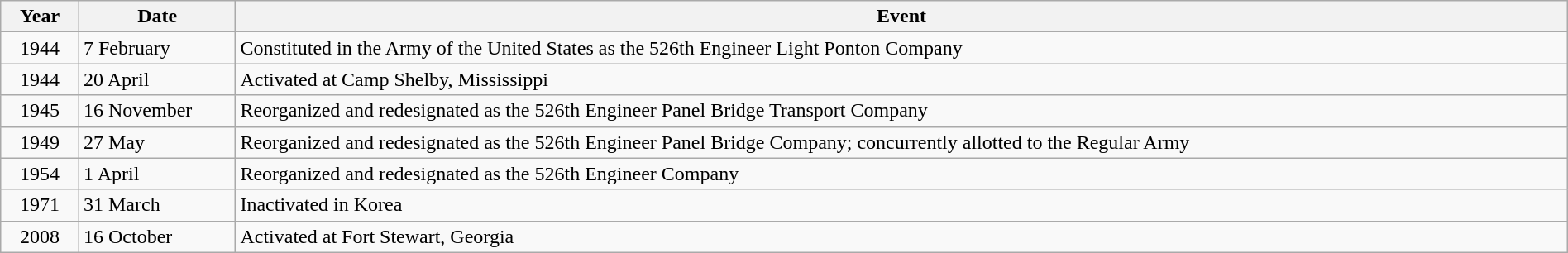<table class="wikitable" style="width:100%;">
<tr>
<th style="width:5%">Year</th>
<th style="width:10%">Date</th>
<th>Event</th>
</tr>
<tr>
<td align="center">1944</td>
<td>7 February</td>
<td>Constituted in the Army of the United States as the 526th Engineer Light Ponton Company</td>
</tr>
<tr>
<td align="center">1944</td>
<td>20 April</td>
<td>Activated at Camp Shelby, Mississippi</td>
</tr>
<tr>
<td align="center">1945</td>
<td>16 November</td>
<td>Reorganized and redesignated as the 526th Engineer Panel Bridge Transport Company</td>
</tr>
<tr>
<td align="center">1949</td>
<td>27 May</td>
<td>Reorganized and redesignated as the 526th Engineer Panel Bridge Company; concurrently allotted to the Regular Army</td>
</tr>
<tr>
<td align="center">1954</td>
<td>1 April</td>
<td>Reorganized and redesignated as the 526th Engineer Company</td>
</tr>
<tr>
<td align="center">1971</td>
<td>31 March</td>
<td>Inactivated in Korea</td>
</tr>
<tr>
<td align="center">2008</td>
<td>16 October</td>
<td>Activated at Fort Stewart, Georgia</td>
</tr>
</table>
